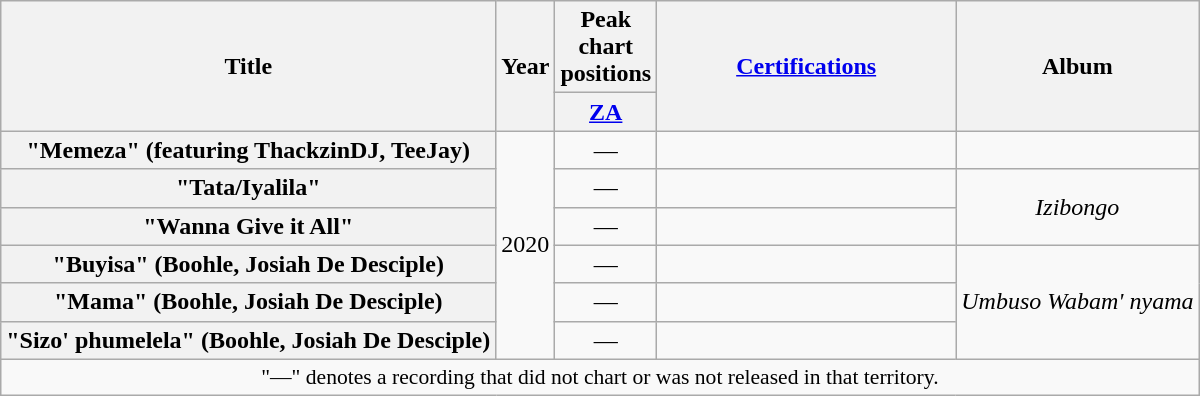<table class="wikitable plainrowheaders" style="text-align:center;">
<tr>
<th scope="col" rowspan="2">Title</th>
<th scope="col" rowspan="2">Year</th>
<th scope="col" colspan="1">Peak chart positions</th>
<th scope="col" rowspan="2" style="width:12em;"><a href='#'>Certifications</a></th>
<th scope="col" rowspan="2">Album</th>
</tr>
<tr>
<th scope="col" style="width:3em;font-size:100%;"><a href='#'>ZA</a><br></th>
</tr>
<tr>
<th scope="row">"Memeza" (featuring ThackzinDJ, TeeJay)</th>
<td rowspan=6>2020</td>
<td>—</td>
<td></td>
<td></td>
</tr>
<tr>
<th scope="row">"Tata/Iyalila"</th>
<td>—</td>
<td></td>
<td rowspan=2><em>Izibongo</em></td>
</tr>
<tr>
<th scope="row">"Wanna Give it All"</th>
<td>—</td>
<td></td>
</tr>
<tr>
<th scope="row">"Buyisa" (Boohle, Josiah De Desciple)</th>
<td>—</td>
<td></td>
<td rowspan=3><em>Umbuso Wabam' nyama</em></td>
</tr>
<tr>
<th scope="row">"Mama" (Boohle, Josiah De Desciple)</th>
<td>—</td>
<td></td>
</tr>
<tr>
<th scope="row">"Sizo' phumelela" (Boohle, Josiah De Desciple)</th>
<td>—</td>
<td></td>
</tr>
<tr>
<td colspan="8" style="font-size:90%">"—" denotes a recording that did not chart or was not released in that territory.</td>
</tr>
</table>
